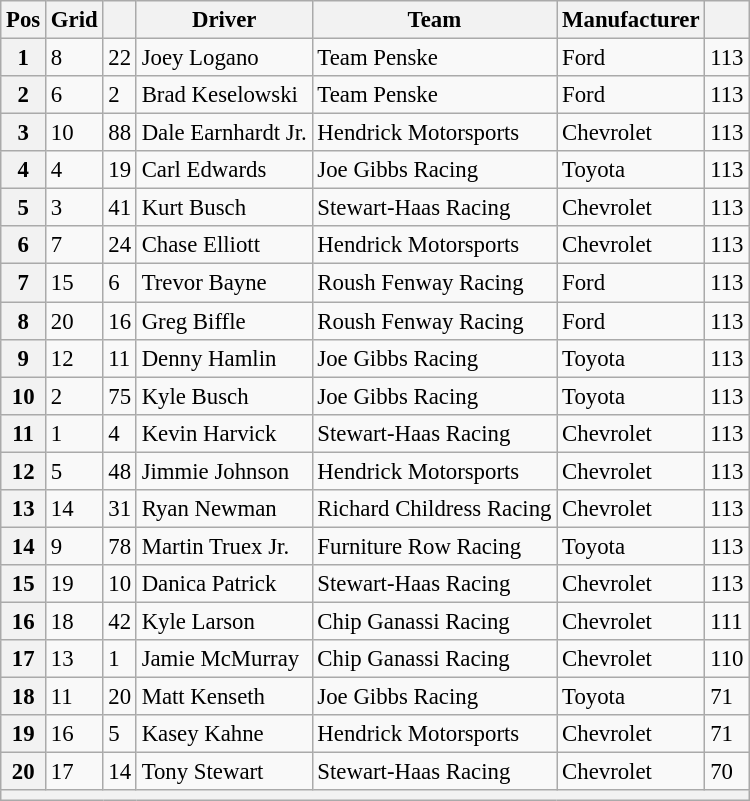<table class="wikitable" style="font-size:95%">
<tr>
<th>Pos</th>
<th>Grid</th>
<th></th>
<th>Driver</th>
<th>Team</th>
<th>Manufacturer</th>
<th></th>
</tr>
<tr>
<th>1</th>
<td>8</td>
<td>22</td>
<td>Joey Logano</td>
<td>Team Penske</td>
<td>Ford</td>
<td>113</td>
</tr>
<tr>
<th>2</th>
<td>6</td>
<td>2</td>
<td>Brad Keselowski</td>
<td>Team Penske</td>
<td>Ford</td>
<td>113</td>
</tr>
<tr>
<th>3</th>
<td>10</td>
<td>88</td>
<td>Dale Earnhardt Jr.</td>
<td>Hendrick Motorsports</td>
<td>Chevrolet</td>
<td>113</td>
</tr>
<tr>
<th>4</th>
<td>4</td>
<td>19</td>
<td>Carl Edwards</td>
<td>Joe Gibbs Racing</td>
<td>Toyota</td>
<td>113</td>
</tr>
<tr>
<th>5</th>
<td>3</td>
<td>41</td>
<td>Kurt Busch</td>
<td>Stewart-Haas Racing</td>
<td>Chevrolet</td>
<td>113</td>
</tr>
<tr>
<th>6</th>
<td>7</td>
<td>24</td>
<td>Chase Elliott</td>
<td>Hendrick Motorsports</td>
<td>Chevrolet</td>
<td>113</td>
</tr>
<tr>
<th>7</th>
<td>15</td>
<td>6</td>
<td>Trevor Bayne</td>
<td>Roush Fenway Racing</td>
<td>Ford</td>
<td>113</td>
</tr>
<tr>
<th>8</th>
<td>20</td>
<td>16</td>
<td>Greg Biffle</td>
<td>Roush Fenway Racing</td>
<td>Ford</td>
<td>113</td>
</tr>
<tr>
<th>9</th>
<td>12</td>
<td>11</td>
<td>Denny Hamlin</td>
<td>Joe Gibbs Racing</td>
<td>Toyota</td>
<td>113</td>
</tr>
<tr>
<th>10</th>
<td>2</td>
<td>75</td>
<td>Kyle Busch</td>
<td>Joe Gibbs Racing</td>
<td>Toyota</td>
<td>113</td>
</tr>
<tr>
<th>11</th>
<td>1</td>
<td>4</td>
<td>Kevin Harvick</td>
<td>Stewart-Haas Racing</td>
<td>Chevrolet</td>
<td>113</td>
</tr>
<tr>
<th>12</th>
<td>5</td>
<td>48</td>
<td>Jimmie Johnson</td>
<td>Hendrick Motorsports</td>
<td>Chevrolet</td>
<td>113</td>
</tr>
<tr>
<th>13</th>
<td>14</td>
<td>31</td>
<td>Ryan Newman</td>
<td>Richard Childress Racing</td>
<td>Chevrolet</td>
<td>113</td>
</tr>
<tr>
<th>14</th>
<td>9</td>
<td>78</td>
<td>Martin Truex Jr.</td>
<td>Furniture Row Racing</td>
<td>Toyota</td>
<td>113</td>
</tr>
<tr>
<th>15</th>
<td>19</td>
<td>10</td>
<td>Danica Patrick</td>
<td>Stewart-Haas Racing</td>
<td>Chevrolet</td>
<td>113</td>
</tr>
<tr>
<th>16</th>
<td>18</td>
<td>42</td>
<td>Kyle Larson</td>
<td>Chip Ganassi Racing</td>
<td>Chevrolet</td>
<td>111</td>
</tr>
<tr>
<th>17</th>
<td>13</td>
<td>1</td>
<td>Jamie McMurray</td>
<td>Chip Ganassi Racing</td>
<td>Chevrolet</td>
<td>110</td>
</tr>
<tr>
<th>18</th>
<td>11</td>
<td>20</td>
<td>Matt Kenseth</td>
<td>Joe Gibbs Racing</td>
<td>Toyota</td>
<td>71</td>
</tr>
<tr>
<th>19</th>
<td>16</td>
<td>5</td>
<td>Kasey Kahne</td>
<td>Hendrick Motorsports</td>
<td>Chevrolet</td>
<td>71</td>
</tr>
<tr>
<th>20</th>
<td>17</td>
<td>14</td>
<td>Tony Stewart</td>
<td>Stewart-Haas Racing</td>
<td>Chevrolet</td>
<td>70</td>
</tr>
<tr>
<th colspan="7"></th>
</tr>
</table>
